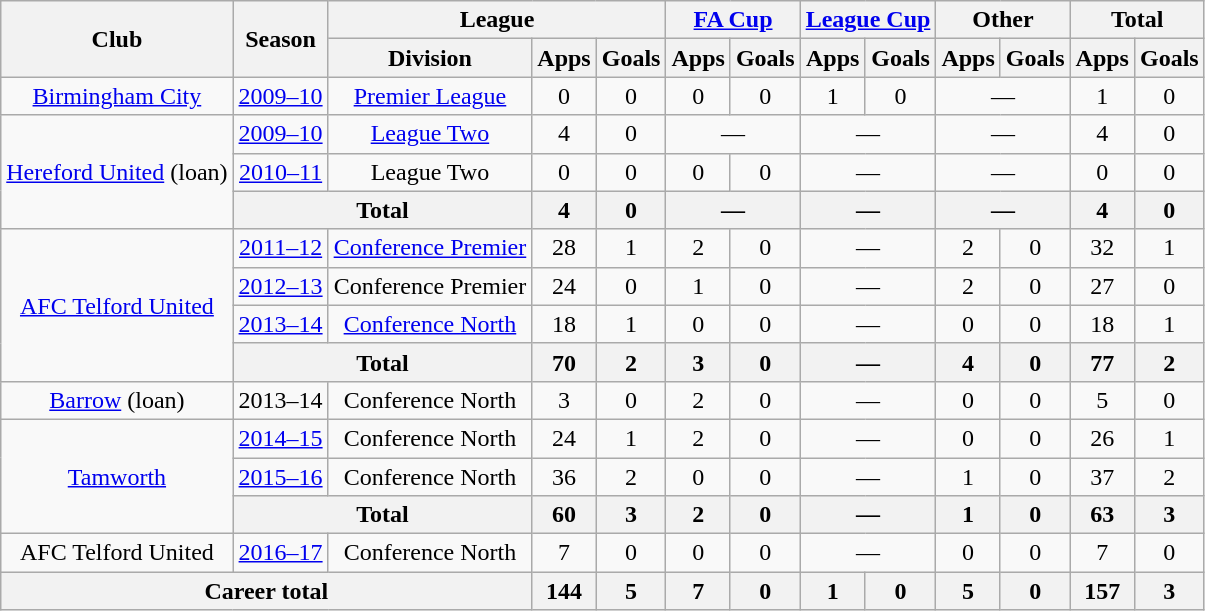<table class="wikitable" style="text-align:center">
<tr>
<th rowspan="2">Club</th>
<th rowspan="2">Season</th>
<th colspan="3">League</th>
<th colspan="2"><a href='#'>FA Cup</a></th>
<th colspan="2"><a href='#'>League Cup</a></th>
<th colspan="2">Other</th>
<th colspan="2">Total</th>
</tr>
<tr>
<th>Division</th>
<th>Apps</th>
<th>Goals</th>
<th>Apps</th>
<th>Goals</th>
<th>Apps</th>
<th>Goals</th>
<th>Apps</th>
<th>Goals</th>
<th>Apps</th>
<th>Goals</th>
</tr>
<tr>
<td><a href='#'>Birmingham City</a></td>
<td><a href='#'>2009–10</a></td>
<td><a href='#'>Premier League</a></td>
<td>0</td>
<td>0</td>
<td>0</td>
<td>0</td>
<td>1</td>
<td>0</td>
<td colspan=2>—</td>
<td>1</td>
<td>0</td>
</tr>
<tr>
<td rowspan=3><a href='#'>Hereford United</a> (loan)</td>
<td><a href='#'>2009–10</a></td>
<td><a href='#'>League Two</a></td>
<td>4</td>
<td>0</td>
<td colspan=2>—</td>
<td colspan=2>—</td>
<td colspan=2>—</td>
<td>4</td>
<td>0</td>
</tr>
<tr>
<td><a href='#'>2010–11</a></td>
<td>League Two</td>
<td>0</td>
<td>0</td>
<td>0</td>
<td>0</td>
<td colspan=2>—</td>
<td colspan=2>—</td>
<td>0</td>
<td>0</td>
</tr>
<tr>
<th colspan=2>Total</th>
<th>4</th>
<th>0</th>
<th colspan=2>—</th>
<th colspan=2>—</th>
<th colspan=2>—</th>
<th>4</th>
<th>0</th>
</tr>
<tr>
<td rowspan=4><a href='#'>AFC Telford United</a></td>
<td><a href='#'>2011–12</a></td>
<td><a href='#'>Conference Premier</a></td>
<td>28</td>
<td>1</td>
<td>2</td>
<td>0</td>
<td colspan=2>—</td>
<td>2</td>
<td>0</td>
<td>32</td>
<td>1</td>
</tr>
<tr>
<td><a href='#'>2012–13</a></td>
<td>Conference Premier</td>
<td>24</td>
<td>0</td>
<td>1</td>
<td>0</td>
<td colspan=2>—</td>
<td>2</td>
<td>0</td>
<td>27</td>
<td>0</td>
</tr>
<tr>
<td><a href='#'>2013–14</a></td>
<td><a href='#'>Conference North</a></td>
<td>18</td>
<td>1</td>
<td>0</td>
<td>0</td>
<td colspan=2>—</td>
<td>0</td>
<td>0</td>
<td>18</td>
<td>1</td>
</tr>
<tr>
<th colspan=2>Total</th>
<th>70</th>
<th>2</th>
<th>3</th>
<th>0</th>
<th colspan=2>—</th>
<th>4</th>
<th>0</th>
<th>77</th>
<th>2</th>
</tr>
<tr>
<td><a href='#'>Barrow</a> (loan)</td>
<td>2013–14</td>
<td>Conference North</td>
<td>3</td>
<td>0</td>
<td>2</td>
<td>0</td>
<td colspan=2>—</td>
<td>0</td>
<td>0</td>
<td>5</td>
<td>0</td>
</tr>
<tr>
<td rowspan=3><a href='#'>Tamworth</a></td>
<td><a href='#'>2014–15</a></td>
<td>Conference North</td>
<td>24</td>
<td>1</td>
<td>2</td>
<td>0</td>
<td colspan=2>—</td>
<td>0</td>
<td>0</td>
<td>26</td>
<td>1</td>
</tr>
<tr>
<td><a href='#'>2015–16</a></td>
<td>Conference North</td>
<td>36</td>
<td>2</td>
<td>0</td>
<td>0</td>
<td colspan=2>—</td>
<td>1</td>
<td>0</td>
<td>37</td>
<td>2</td>
</tr>
<tr>
<th colspan=2>Total</th>
<th>60</th>
<th>3</th>
<th>2</th>
<th>0</th>
<th colspan=2>—</th>
<th>1</th>
<th>0</th>
<th>63</th>
<th>3</th>
</tr>
<tr>
<td>AFC Telford United</td>
<td><a href='#'>2016–17</a></td>
<td>Conference North</td>
<td>7</td>
<td>0</td>
<td>0</td>
<td>0</td>
<td colspan=2>—</td>
<td>0</td>
<td>0</td>
<td>7</td>
<td>0</td>
</tr>
<tr>
<th colspan=3>Career total</th>
<th>144</th>
<th>5</th>
<th>7</th>
<th>0</th>
<th>1</th>
<th>0</th>
<th>5</th>
<th>0</th>
<th>157</th>
<th>3</th>
</tr>
</table>
